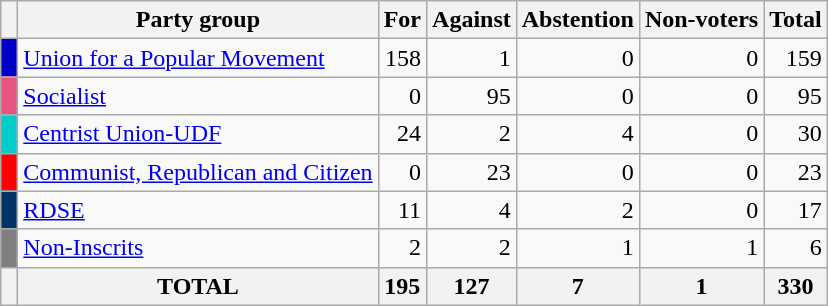<table class="wikitable" style="margin: 1em auto;">
<tr>
<th></th>
<th>Party group</th>
<th>For</th>
<th>Against</th>
<th>Abstention</th>
<th>Non-voters</th>
<th>Total</th>
</tr>
<tr>
<td bgcolor="#0000C8"> </td>
<td><a href='#'>Union for a Popular Movement</a></td>
<td align=right>158</td>
<td align=right>1</td>
<td align=right>0</td>
<td align=right>0</td>
<td align=right>159</td>
</tr>
<tr>
<td bgcolor="#E75480"> </td>
<td><a href='#'>Socialist</a></td>
<td align=right>0</td>
<td align=right>95</td>
<td align=right>0</td>
<td align=right>0</td>
<td align=right>95</td>
</tr>
<tr>
<td bgcolor="#00CCCC"> </td>
<td><a href='#'>Centrist Union-UDF</a></td>
<td align=right>24</td>
<td align=right>2</td>
<td align=right>4</td>
<td align="right">0</td>
<td align=right>30</td>
</tr>
<tr>
<td bgcolor="red"> </td>
<td><a href='#'>Communist, Republican and Citizen</a></td>
<td align=right>0</td>
<td align=right>23</td>
<td align=right>0</td>
<td align=right>0</td>
<td align=right>23</td>
</tr>
<tr>
<td bgcolor="#003366"> </td>
<td><a href='#'>RDSE</a></td>
<td align=right>11</td>
<td align=right>4</td>
<td align="right">2</td>
<td align=right>0</td>
<td align=right>17</td>
</tr>
<tr>
<td bgcolor="gray"> </td>
<td><a href='#'>Non-Inscrits</a></td>
<td align=right>2</td>
<td align=right>2</td>
<td align=right>1</td>
<td align=right>1</td>
<td align=right>6</td>
</tr>
<tr>
<th></th>
<th><strong>TOTAL</strong></th>
<th>195</th>
<th>127</th>
<th>7</th>
<th>1</th>
<th>330</th>
</tr>
</table>
